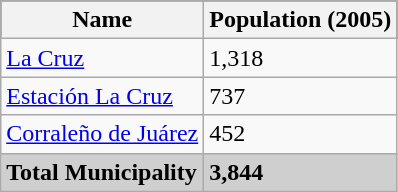<table class="wikitable">
<tr style="background:#000000; color:black;">
<th><strong>Name</strong></th>
<th><strong>Population (2005)</strong></th>
</tr>
<tr>
<td><a href='#'>La Cruz</a></td>
<td>1,318</td>
</tr>
<tr>
<td><a href='#'>Estación La Cruz</a></td>
<td>737</td>
</tr>
<tr>
<td><a href='#'>Corraleño de Juárez</a></td>
<td>452</td>
</tr>
<tr style="background:#CFCFCF;">
<td><strong>Total Municipality</strong></td>
<td><strong>3,844</strong></td>
</tr>
</table>
